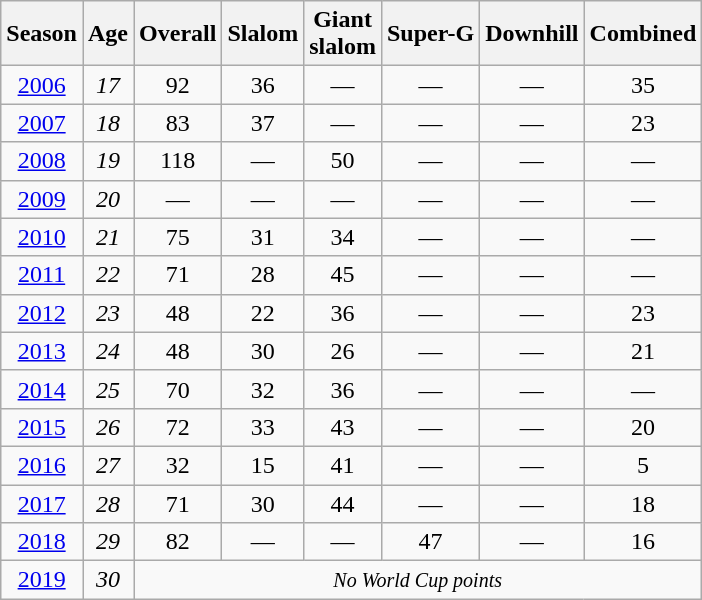<table class=wikitable style="text-align:center">
<tr>
<th>Season</th>
<th>Age</th>
<th>Overall</th>
<th>Slalom</th>
<th>Giant<br>slalom</th>
<th>Super-G</th>
<th>Downhill</th>
<th>Combined</th>
</tr>
<tr>
<td><a href='#'>2006</a></td>
<td><em>17</em></td>
<td>92</td>
<td>36</td>
<td>—</td>
<td>—</td>
<td>—</td>
<td>35</td>
</tr>
<tr>
<td><a href='#'>2007</a></td>
<td><em>18</em></td>
<td>83</td>
<td>37</td>
<td>—</td>
<td>—</td>
<td>—</td>
<td>23</td>
</tr>
<tr>
<td><a href='#'>2008</a></td>
<td><em>19</em></td>
<td>118</td>
<td>—</td>
<td>50</td>
<td>—</td>
<td>—</td>
<td>—</td>
</tr>
<tr>
<td><a href='#'>2009</a></td>
<td><em>20</em></td>
<td>—</td>
<td>—</td>
<td>—</td>
<td>—</td>
<td>—</td>
<td>—</td>
</tr>
<tr>
<td><a href='#'>2010</a></td>
<td><em>21</em></td>
<td>75</td>
<td>31</td>
<td>34</td>
<td>—</td>
<td>—</td>
<td>—</td>
</tr>
<tr>
<td><a href='#'>2011</a></td>
<td><em>22</em></td>
<td>71</td>
<td>28</td>
<td>45</td>
<td>—</td>
<td>—</td>
<td>—</td>
</tr>
<tr>
<td><a href='#'>2012</a></td>
<td><em>23</em></td>
<td>48</td>
<td>22</td>
<td>36</td>
<td>—</td>
<td>—</td>
<td>23</td>
</tr>
<tr>
<td><a href='#'>2013</a></td>
<td><em>24</em></td>
<td>48</td>
<td>30</td>
<td>26</td>
<td>—</td>
<td>—</td>
<td>21</td>
</tr>
<tr>
<td><a href='#'>2014</a></td>
<td><em>25</em></td>
<td>70</td>
<td>32</td>
<td>36</td>
<td>—</td>
<td>—</td>
<td>—</td>
</tr>
<tr>
<td><a href='#'>2015</a></td>
<td><em>26</em></td>
<td>72</td>
<td>33</td>
<td>43</td>
<td>—</td>
<td>—</td>
<td>20</td>
</tr>
<tr>
<td><a href='#'>2016</a></td>
<td><em>27</em></td>
<td>32</td>
<td>15</td>
<td>41</td>
<td>—</td>
<td>—</td>
<td>5</td>
</tr>
<tr>
<td><a href='#'>2017</a></td>
<td><em>28</em></td>
<td>71</td>
<td>30</td>
<td>44</td>
<td>—</td>
<td>—</td>
<td>18</td>
</tr>
<tr>
<td><a href='#'>2018</a></td>
<td><em>29</em></td>
<td>82</td>
<td>—</td>
<td>—</td>
<td>47</td>
<td>—</td>
<td>16</td>
</tr>
<tr>
<td><a href='#'>2019</a></td>
<td><em>30</em></td>
<td colspan=6><small><em>No World Cup points</em></small></td>
</tr>
</table>
